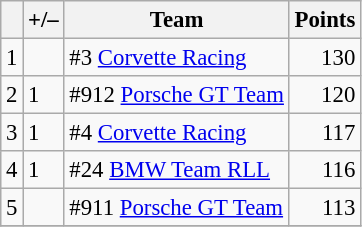<table class="wikitable" style="font-size: 95%;">
<tr>
<th scope="col"></th>
<th scope="col">+/–</th>
<th scope="col">Team</th>
<th scope="col">Points</th>
</tr>
<tr>
<td align=center>1</td>
<td align="left"></td>
<td> #3 <a href='#'>Corvette Racing</a></td>
<td align=right>130</td>
</tr>
<tr>
<td align=center>2</td>
<td align="left"> 1</td>
<td> #912 <a href='#'>Porsche GT Team</a></td>
<td align=right>120</td>
</tr>
<tr>
<td align=center>3</td>
<td align="left"> 1</td>
<td> #4 <a href='#'>Corvette Racing</a></td>
<td align=right>117</td>
</tr>
<tr>
<td align=center>4</td>
<td align="left"> 1</td>
<td> #24 <a href='#'>BMW Team RLL</a></td>
<td align=right>116</td>
</tr>
<tr>
<td align=center>5</td>
<td align="left"></td>
<td> #911 <a href='#'>Porsche GT Team</a></td>
<td align=right>113</td>
</tr>
<tr>
</tr>
</table>
